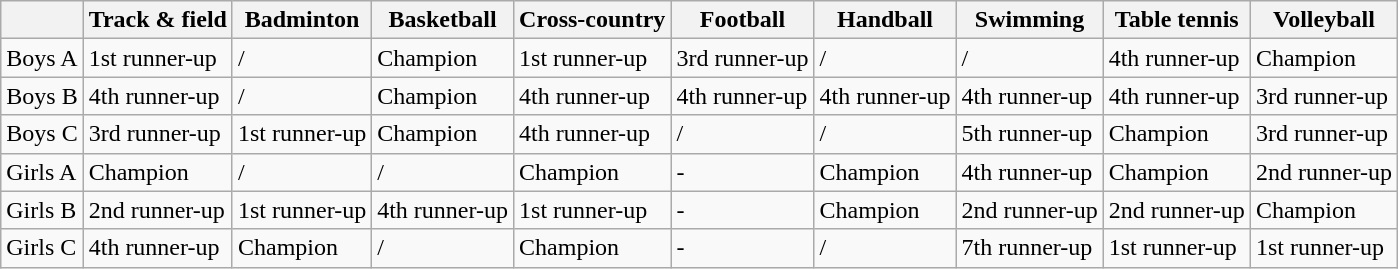<table class="wikitable">
<tr>
<th></th>
<th>Track & field</th>
<th>Badminton</th>
<th>Basketball</th>
<th>Cross-country</th>
<th>Football</th>
<th>Handball</th>
<th>Swimming</th>
<th>Table tennis</th>
<th>Volleyball</th>
</tr>
<tr>
<td>Boys A</td>
<td>1st runner-up</td>
<td>/</td>
<td>Champion</td>
<td>1st runner-up</td>
<td>3rd runner-up</td>
<td>/</td>
<td>/</td>
<td>4th runner-up</td>
<td>Champion</td>
</tr>
<tr>
<td>Boys B</td>
<td>4th runner-up</td>
<td>/</td>
<td>Champion</td>
<td>4th runner-up</td>
<td>4th runner-up</td>
<td>4th runner-up</td>
<td>4th runner-up</td>
<td>4th runner-up</td>
<td>3rd runner-up</td>
</tr>
<tr>
<td>Boys C</td>
<td>3rd runner-up</td>
<td>1st runner-up</td>
<td>Champion</td>
<td>4th runner-up</td>
<td>/</td>
<td>/</td>
<td>5th runner-up</td>
<td>Champion</td>
<td>3rd runner-up</td>
</tr>
<tr>
<td>Girls A</td>
<td>Champion</td>
<td>/</td>
<td>/</td>
<td>Champion</td>
<td>-</td>
<td>Champion</td>
<td>4th runner-up</td>
<td>Champion</td>
<td>2nd runner-up</td>
</tr>
<tr>
<td>Girls B</td>
<td>2nd runner-up</td>
<td>1st runner-up</td>
<td>4th runner-up</td>
<td>1st runner-up</td>
<td>-</td>
<td>Champion</td>
<td>2nd runner-up</td>
<td>2nd runner-up</td>
<td>Champion</td>
</tr>
<tr>
<td>Girls C</td>
<td>4th runner-up</td>
<td>Champion</td>
<td>/</td>
<td>Champion</td>
<td>-</td>
<td>/</td>
<td>7th runner-up</td>
<td>1st runner-up</td>
<td>1st runner-up</td>
</tr>
</table>
